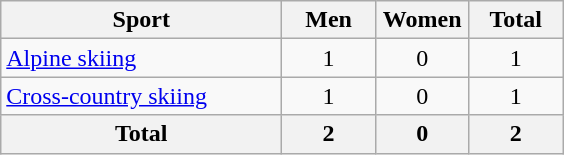<table class="wikitable sortable" style="text-align:center;">
<tr>
<th width=180>Sport</th>
<th width=55>Men</th>
<th width=55>Women</th>
<th width=55>Total</th>
</tr>
<tr>
<td align=left><a href='#'>Alpine skiing</a></td>
<td>1</td>
<td>0</td>
<td>1</td>
</tr>
<tr>
<td align=left><a href='#'>Cross-country skiing</a></td>
<td>1</td>
<td>0</td>
<td>1</td>
</tr>
<tr>
<th>Total</th>
<th>2</th>
<th>0</th>
<th>2</th>
</tr>
</table>
